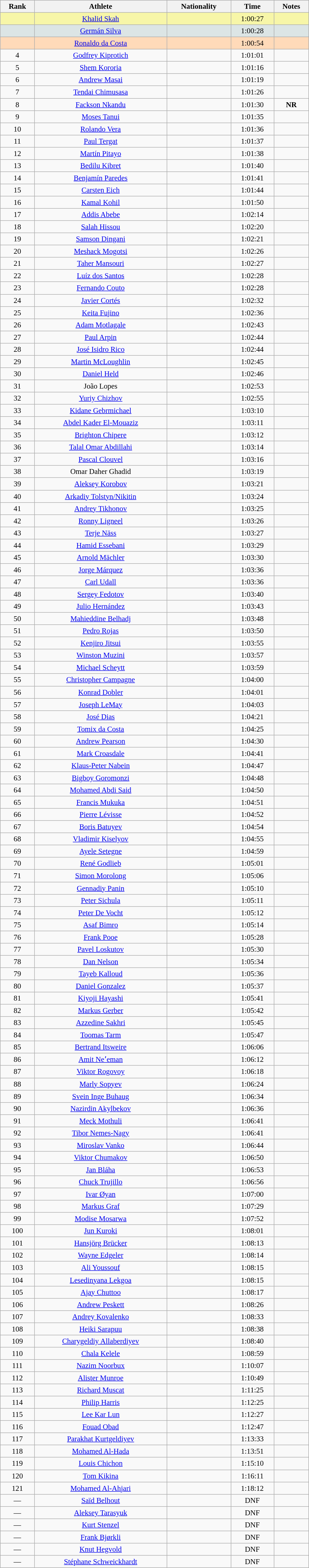<table class="wikitable sortable" style=" text-align:center; font-size:95%;" width="50%">
<tr>
<th>Rank</th>
<th>Athlete</th>
<th>Nationality</th>
<th>Time</th>
<th>Notes</th>
</tr>
<tr bgcolor="#F7F6A8">
<td align=center></td>
<td><a href='#'>Khalid Skah</a></td>
<td></td>
<td>1:00:27</td>
<td></td>
</tr>
<tr bgcolor="#DCE5E5">
<td align=center></td>
<td><a href='#'>Germán Silva</a></td>
<td></td>
<td>1:00:28</td>
<td></td>
</tr>
<tr bgcolor="#FFDAB9">
<td align=center></td>
<td><a href='#'>Ronaldo da Costa</a></td>
<td></td>
<td>1:00:54</td>
<td></td>
</tr>
<tr>
<td align=center>4</td>
<td><a href='#'>Godfrey Kiprotich</a></td>
<td></td>
<td>1:01:01</td>
<td></td>
</tr>
<tr>
<td align=center>5</td>
<td><a href='#'>Shem Kororia</a></td>
<td></td>
<td>1:01:16</td>
<td></td>
</tr>
<tr>
<td align=center>6</td>
<td><a href='#'>Andrew Masai</a></td>
<td></td>
<td>1:01:19</td>
<td></td>
</tr>
<tr>
<td align=center>7</td>
<td><a href='#'>Tendai Chimusasa</a></td>
<td></td>
<td>1:01:26</td>
<td></td>
</tr>
<tr>
<td align=center>8</td>
<td><a href='#'>Fackson Nkandu</a></td>
<td></td>
<td>1:01:30</td>
<td><strong>NR</strong></td>
</tr>
<tr>
<td align=center>9</td>
<td><a href='#'>Moses Tanui</a></td>
<td></td>
<td>1:01:35</td>
<td></td>
</tr>
<tr>
<td align=center>10</td>
<td><a href='#'>Rolando Vera</a></td>
<td></td>
<td>1:01:36</td>
<td></td>
</tr>
<tr>
<td align=center>11</td>
<td><a href='#'>Paul Tergat</a></td>
<td></td>
<td>1:01:37</td>
<td></td>
</tr>
<tr>
<td align=center>12</td>
<td><a href='#'>Martín Pitayo</a></td>
<td></td>
<td>1:01:38</td>
<td></td>
</tr>
<tr>
<td align=center>13</td>
<td><a href='#'>Bedilu Kibret</a></td>
<td></td>
<td>1:01:40</td>
<td></td>
</tr>
<tr>
<td align=center>14</td>
<td><a href='#'>Benjamín Paredes</a></td>
<td></td>
<td>1:01:41</td>
<td></td>
</tr>
<tr>
<td align=center>15</td>
<td><a href='#'>Carsten Eich</a></td>
<td></td>
<td>1:01:44</td>
<td></td>
</tr>
<tr>
<td align=center>16</td>
<td><a href='#'>Kamal Kohil</a></td>
<td></td>
<td>1:01:50</td>
<td></td>
</tr>
<tr>
<td align=center>17</td>
<td><a href='#'>Addis Abebe</a></td>
<td></td>
<td>1:02:14</td>
<td></td>
</tr>
<tr>
<td align=center>18</td>
<td><a href='#'>Salah Hissou</a></td>
<td></td>
<td>1:02:20</td>
<td></td>
</tr>
<tr>
<td align=center>19</td>
<td><a href='#'>Samson Dingani</a></td>
<td></td>
<td>1:02:21</td>
<td></td>
</tr>
<tr>
<td align=center>20</td>
<td><a href='#'>Meshack Mogotsi</a></td>
<td></td>
<td>1:02:26</td>
<td></td>
</tr>
<tr>
<td align=center>21</td>
<td><a href='#'>Taher Mansouri</a></td>
<td></td>
<td>1:02:27</td>
<td></td>
</tr>
<tr>
<td align=center>22</td>
<td><a href='#'>Luíz dos Santos</a></td>
<td></td>
<td>1:02:28</td>
<td></td>
</tr>
<tr>
<td align=center>23</td>
<td><a href='#'>Fernando Couto</a></td>
<td></td>
<td>1:02:28</td>
<td></td>
</tr>
<tr>
<td align=center>24</td>
<td><a href='#'>Javier Cortés</a></td>
<td></td>
<td>1:02:32</td>
<td></td>
</tr>
<tr>
<td align=center>25</td>
<td><a href='#'>Keita Fujino</a></td>
<td></td>
<td>1:02:36</td>
<td></td>
</tr>
<tr>
<td align=center>26</td>
<td><a href='#'>Adam Motlagale</a></td>
<td></td>
<td>1:02:43</td>
<td></td>
</tr>
<tr>
<td align=center>27</td>
<td><a href='#'>Paul Arpin</a></td>
<td></td>
<td>1:02:44</td>
<td></td>
</tr>
<tr>
<td align=center>28</td>
<td><a href='#'>José Isidro Rico</a></td>
<td></td>
<td>1:02:44</td>
<td></td>
</tr>
<tr>
<td align=center>29</td>
<td><a href='#'>Martin McLoughlin</a></td>
<td></td>
<td>1:02:45</td>
<td></td>
</tr>
<tr>
<td align=center>30</td>
<td><a href='#'>Daniel Held</a></td>
<td></td>
<td>1:02:46</td>
<td></td>
</tr>
<tr>
<td align=center>31</td>
<td>João Lopes</td>
<td></td>
<td>1:02:53</td>
<td></td>
</tr>
<tr>
<td align=center>32</td>
<td><a href='#'>Yuriy Chizhov</a></td>
<td></td>
<td>1:02:55</td>
<td></td>
</tr>
<tr>
<td align=center>33</td>
<td><a href='#'>Kidane Gebrmichael</a></td>
<td></td>
<td>1:03:10</td>
<td></td>
</tr>
<tr>
<td align=center>34</td>
<td><a href='#'>Abdel Kader El-Mouaziz</a></td>
<td></td>
<td>1:03:11</td>
<td></td>
</tr>
<tr>
<td align=center>35</td>
<td><a href='#'>Brighton Chipere</a></td>
<td></td>
<td>1:03:12</td>
<td></td>
</tr>
<tr>
<td align=center>36</td>
<td><a href='#'>Talal Omar Abdillahi</a></td>
<td></td>
<td>1:03:14</td>
<td></td>
</tr>
<tr>
<td align=center>37</td>
<td><a href='#'>Pascal Clouvel</a></td>
<td></td>
<td>1:03:16</td>
<td></td>
</tr>
<tr>
<td align=center>38</td>
<td>Omar Daher Ghadid</td>
<td></td>
<td>1:03:19</td>
<td></td>
</tr>
<tr>
<td align=center>39</td>
<td><a href='#'>Aleksey Korobov</a></td>
<td></td>
<td>1:03:21</td>
<td></td>
</tr>
<tr>
<td align=center>40</td>
<td><a href='#'>Arkadiy Tolstyn/Nikitin</a></td>
<td></td>
<td>1:03:24</td>
<td></td>
</tr>
<tr>
<td align=center>41</td>
<td><a href='#'>Andrey Tikhonov</a></td>
<td></td>
<td>1:03:25</td>
<td></td>
</tr>
<tr>
<td align=center>42</td>
<td><a href='#'>Ronny Ligneel</a></td>
<td></td>
<td>1:03:26</td>
<td></td>
</tr>
<tr>
<td align=center>43</td>
<td><a href='#'>Terje Näss</a></td>
<td></td>
<td>1:03:27</td>
<td></td>
</tr>
<tr>
<td align=center>44</td>
<td><a href='#'>Hamid Essebani</a></td>
<td></td>
<td>1:03:29</td>
<td></td>
</tr>
<tr>
<td align=center>45</td>
<td><a href='#'>Arnold Mächler</a></td>
<td></td>
<td>1:03:30</td>
<td></td>
</tr>
<tr>
<td align=center>46</td>
<td><a href='#'>Jorge Márquez</a></td>
<td></td>
<td>1:03:36</td>
<td></td>
</tr>
<tr>
<td align=center>47</td>
<td><a href='#'>Carl Udall</a></td>
<td></td>
<td>1:03:36</td>
<td></td>
</tr>
<tr>
<td align=center>48</td>
<td><a href='#'>Sergey Fedotov</a></td>
<td></td>
<td>1:03:40</td>
<td></td>
</tr>
<tr>
<td align=center>49</td>
<td><a href='#'>Julio Hernández</a></td>
<td></td>
<td>1:03:43</td>
<td></td>
</tr>
<tr>
<td align=center>50</td>
<td><a href='#'>Mahieddine Belhadj</a></td>
<td></td>
<td>1:03:48</td>
<td></td>
</tr>
<tr>
<td align=center>51</td>
<td><a href='#'>Pedro Rojas</a></td>
<td></td>
<td>1:03:50</td>
<td></td>
</tr>
<tr>
<td align=center>52</td>
<td><a href='#'>Kenjiro Jitsui</a></td>
<td></td>
<td>1:03:55</td>
<td></td>
</tr>
<tr>
<td align=center>53</td>
<td><a href='#'>Winston Muzini</a></td>
<td></td>
<td>1:03:57</td>
<td></td>
</tr>
<tr>
<td align=center>54</td>
<td><a href='#'>Michael Scheytt</a></td>
<td></td>
<td>1:03:59</td>
<td></td>
</tr>
<tr>
<td align=center>55</td>
<td><a href='#'>Christopher Campagne</a></td>
<td></td>
<td>1:04:00</td>
<td></td>
</tr>
<tr>
<td align=center>56</td>
<td><a href='#'>Konrad Dobler</a></td>
<td></td>
<td>1:04:01</td>
<td></td>
</tr>
<tr>
<td align=center>57</td>
<td><a href='#'>Joseph LeMay</a></td>
<td></td>
<td>1:04:03</td>
<td></td>
</tr>
<tr>
<td align=center>58</td>
<td><a href='#'>José Dias</a></td>
<td></td>
<td>1:04:21</td>
<td></td>
</tr>
<tr>
<td align=center>59</td>
<td><a href='#'>Tomix da Costa</a></td>
<td></td>
<td>1:04:25</td>
<td></td>
</tr>
<tr>
<td align=center>60</td>
<td><a href='#'>Andrew Pearson</a></td>
<td></td>
<td>1:04:30</td>
<td></td>
</tr>
<tr>
<td align=center>61</td>
<td><a href='#'>Mark Croasdale</a></td>
<td></td>
<td>1:04:41</td>
<td></td>
</tr>
<tr>
<td align=center>62</td>
<td><a href='#'>Klaus-Peter Nabein</a></td>
<td></td>
<td>1:04:47</td>
<td></td>
</tr>
<tr>
<td align=center>63</td>
<td><a href='#'>Bigboy Goromonzi</a></td>
<td></td>
<td>1:04:48</td>
<td></td>
</tr>
<tr>
<td align=center>64</td>
<td><a href='#'>Mohamed Abdi Said</a></td>
<td></td>
<td>1:04:50</td>
<td></td>
</tr>
<tr>
<td align=center>65</td>
<td><a href='#'>Francis Mukuka</a></td>
<td></td>
<td>1:04:51</td>
<td></td>
</tr>
<tr>
<td align=center>66</td>
<td><a href='#'>Pierre Lévisse</a></td>
<td></td>
<td>1:04:52</td>
<td></td>
</tr>
<tr>
<td align=center>67</td>
<td><a href='#'>Boris Batuyev</a></td>
<td></td>
<td>1:04:54</td>
<td></td>
</tr>
<tr>
<td align=center>68</td>
<td><a href='#'>Vladimir Kiselyov</a></td>
<td></td>
<td>1:04:55</td>
<td></td>
</tr>
<tr>
<td align=center>69</td>
<td><a href='#'>Ayele Setegne</a></td>
<td></td>
<td>1:04:59</td>
<td></td>
</tr>
<tr>
<td align=center>70</td>
<td><a href='#'>René Godlieb</a></td>
<td></td>
<td>1:05:01</td>
<td></td>
</tr>
<tr>
<td align=center>71</td>
<td><a href='#'>Simon Morolong</a></td>
<td></td>
<td>1:05:06</td>
<td></td>
</tr>
<tr>
<td align=center>72</td>
<td><a href='#'>Gennadiy Panin</a></td>
<td></td>
<td>1:05:10</td>
<td></td>
</tr>
<tr>
<td align=center>73</td>
<td><a href='#'>Peter Sichula</a></td>
<td></td>
<td>1:05:11</td>
<td></td>
</tr>
<tr>
<td align=center>74</td>
<td><a href='#'>Peter De Vocht</a></td>
<td></td>
<td>1:05:12</td>
<td></td>
</tr>
<tr>
<td align=center>75</td>
<td><a href='#'>Asaf Bimro</a></td>
<td></td>
<td>1:05:14</td>
<td></td>
</tr>
<tr>
<td align=center>76</td>
<td><a href='#'>Frank Pooe</a></td>
<td></td>
<td>1:05:28</td>
<td></td>
</tr>
<tr>
<td align=center>77</td>
<td><a href='#'>Pavel Loskutov</a></td>
<td></td>
<td>1:05:30</td>
<td></td>
</tr>
<tr>
<td align=center>78</td>
<td><a href='#'>Dan Nelson</a></td>
<td></td>
<td>1:05:34</td>
<td></td>
</tr>
<tr>
<td align=center>79</td>
<td><a href='#'>Tayeb Kalloud</a></td>
<td></td>
<td>1:05:36</td>
<td></td>
</tr>
<tr>
<td align=center>80</td>
<td><a href='#'>Daniel Gonzalez</a></td>
<td></td>
<td>1:05:37</td>
<td></td>
</tr>
<tr>
<td align=center>81</td>
<td><a href='#'>Kiyoji Hayashi</a></td>
<td></td>
<td>1:05:41</td>
<td></td>
</tr>
<tr>
<td align=center>82</td>
<td><a href='#'>Markus Gerber</a></td>
<td></td>
<td>1:05:42</td>
<td></td>
</tr>
<tr>
<td align=center>83</td>
<td><a href='#'>Azzedine Sakhri</a></td>
<td></td>
<td>1:05:45</td>
<td></td>
</tr>
<tr>
<td align=center>84</td>
<td><a href='#'>Toomas Tarm</a></td>
<td></td>
<td>1:05:47</td>
<td></td>
</tr>
<tr>
<td align=center>85</td>
<td><a href='#'>Bertrand Itsweire</a></td>
<td></td>
<td>1:06:06</td>
<td></td>
</tr>
<tr>
<td align=center>86</td>
<td><a href='#'>Amit Neʼeman</a></td>
<td></td>
<td>1:06:12</td>
<td></td>
</tr>
<tr>
<td align=center>87</td>
<td><a href='#'>Viktor Rogovoy</a></td>
<td></td>
<td>1:06:18</td>
<td></td>
</tr>
<tr>
<td align=center>88</td>
<td><a href='#'>Marly Sopyev</a></td>
<td></td>
<td>1:06:24</td>
<td></td>
</tr>
<tr>
<td align=center>89</td>
<td><a href='#'>Svein Inge Buhaug</a></td>
<td></td>
<td>1:06:34</td>
<td></td>
</tr>
<tr>
<td align=center>90</td>
<td><a href='#'>Nazirdin Akylbekov</a></td>
<td></td>
<td>1:06:36</td>
<td></td>
</tr>
<tr>
<td align=center>91</td>
<td><a href='#'>Meck Mothuli</a></td>
<td></td>
<td>1:06:41</td>
<td></td>
</tr>
<tr>
<td align=center>92</td>
<td><a href='#'>Tibor Nemes-Nagy</a></td>
<td></td>
<td>1:06:41</td>
<td></td>
</tr>
<tr>
<td align=center>93</td>
<td><a href='#'>Miroslav Vanko</a></td>
<td></td>
<td>1:06:44</td>
<td></td>
</tr>
<tr>
<td align=center>94</td>
<td><a href='#'>Viktor Chumakov</a></td>
<td></td>
<td>1:06:50</td>
<td></td>
</tr>
<tr>
<td align=center>95</td>
<td><a href='#'>Jan Bláha</a></td>
<td></td>
<td>1:06:53</td>
<td></td>
</tr>
<tr>
<td align=center>96</td>
<td><a href='#'>Chuck Trujillo</a></td>
<td></td>
<td>1:06:56</td>
<td></td>
</tr>
<tr>
<td align=center>97</td>
<td><a href='#'>Ivar Øyan</a></td>
<td></td>
<td>1:07:00</td>
<td></td>
</tr>
<tr>
<td align=center>98</td>
<td><a href='#'>Markus Graf</a></td>
<td></td>
<td>1:07:29</td>
<td></td>
</tr>
<tr>
<td align=center>99</td>
<td><a href='#'>Modise Mosarwa</a></td>
<td></td>
<td>1:07:52</td>
<td></td>
</tr>
<tr>
<td align=center>100</td>
<td><a href='#'>Jun Kuroki</a></td>
<td></td>
<td>1:08:01</td>
<td></td>
</tr>
<tr>
<td align=center>101</td>
<td><a href='#'>Hansjörg Brücker</a></td>
<td></td>
<td>1:08:13</td>
<td></td>
</tr>
<tr>
<td align=center>102</td>
<td><a href='#'>Wayne Edgeler</a></td>
<td></td>
<td>1:08:14</td>
<td></td>
</tr>
<tr>
<td align=center>103</td>
<td><a href='#'>Ali Youssouf</a></td>
<td></td>
<td>1:08:15</td>
<td></td>
</tr>
<tr>
<td align=center>104</td>
<td><a href='#'>Lesedinyana Lekgoa</a></td>
<td></td>
<td>1:08:15</td>
<td></td>
</tr>
<tr>
<td align=center>105</td>
<td><a href='#'>Ajay Chuttoo</a></td>
<td></td>
<td>1:08:17</td>
<td></td>
</tr>
<tr>
<td align=center>106</td>
<td><a href='#'>Andrew Peskett</a></td>
<td></td>
<td>1:08:26</td>
<td></td>
</tr>
<tr>
<td align=center>107</td>
<td><a href='#'>Andrey Kovalenko</a></td>
<td></td>
<td>1:08:33</td>
<td></td>
</tr>
<tr>
<td align=center>108</td>
<td><a href='#'>Heiki Sarapuu</a></td>
<td></td>
<td>1:08:38</td>
<td></td>
</tr>
<tr>
<td align=center>109</td>
<td><a href='#'>Charygeldiy Allaberdiyev</a></td>
<td></td>
<td>1:08:40</td>
<td></td>
</tr>
<tr>
<td align=center>110</td>
<td><a href='#'>Chala Kelele</a></td>
<td></td>
<td>1:08:59</td>
<td></td>
</tr>
<tr>
<td align=center>111</td>
<td><a href='#'>Nazim Noorbux</a></td>
<td></td>
<td>1:10:07</td>
<td></td>
</tr>
<tr>
<td align=center>112</td>
<td><a href='#'>Alister Munroe</a></td>
<td></td>
<td>1:10:49</td>
<td></td>
</tr>
<tr>
<td align=center>113</td>
<td><a href='#'>Richard Muscat</a></td>
<td></td>
<td>1:11:25</td>
<td></td>
</tr>
<tr>
<td align=center>114</td>
<td><a href='#'>Philip Harris</a></td>
<td></td>
<td>1:12:25</td>
<td></td>
</tr>
<tr>
<td align=center>115</td>
<td><a href='#'>Lee Kar Lun</a></td>
<td></td>
<td>1:12:27</td>
<td></td>
</tr>
<tr>
<td align=center>116</td>
<td><a href='#'>Fouad Obad</a></td>
<td></td>
<td>1:12:47</td>
<td></td>
</tr>
<tr>
<td align=center>117</td>
<td><a href='#'>Parakhat Kurtgeldiyev</a></td>
<td></td>
<td>1:13:33</td>
<td></td>
</tr>
<tr>
<td align=center>118</td>
<td><a href='#'>Mohamed Al-Hada</a></td>
<td></td>
<td>1:13:51</td>
<td></td>
</tr>
<tr>
<td align=center>119</td>
<td><a href='#'>Louis Chichon</a></td>
<td></td>
<td>1:15:10</td>
<td></td>
</tr>
<tr>
<td align=center>120</td>
<td><a href='#'>Tom Kikina</a></td>
<td></td>
<td>1:16:11</td>
<td></td>
</tr>
<tr>
<td align=center>121</td>
<td><a href='#'>Mohamed Al-Ahjari</a></td>
<td></td>
<td>1:18:12</td>
<td></td>
</tr>
<tr>
<td align=center>—</td>
<td><a href='#'>Saïd Belhout</a></td>
<td></td>
<td>DNF</td>
<td></td>
</tr>
<tr>
<td align=center>—</td>
<td><a href='#'>Aleksey Tarasyuk</a></td>
<td></td>
<td>DNF</td>
<td></td>
</tr>
<tr>
<td align=center>—</td>
<td><a href='#'>Kurt Stenzel</a></td>
<td></td>
<td>DNF</td>
<td></td>
</tr>
<tr>
<td align=center>—</td>
<td><a href='#'>Frank Bjørkli</a></td>
<td></td>
<td>DNF</td>
<td></td>
</tr>
<tr>
<td align=center>—</td>
<td><a href='#'>Knut Hegvold</a></td>
<td></td>
<td>DNF</td>
<td></td>
</tr>
<tr>
<td align=center>—</td>
<td><a href='#'>Stéphane Schweickhardt</a></td>
<td></td>
<td>DNF</td>
<td></td>
</tr>
</table>
